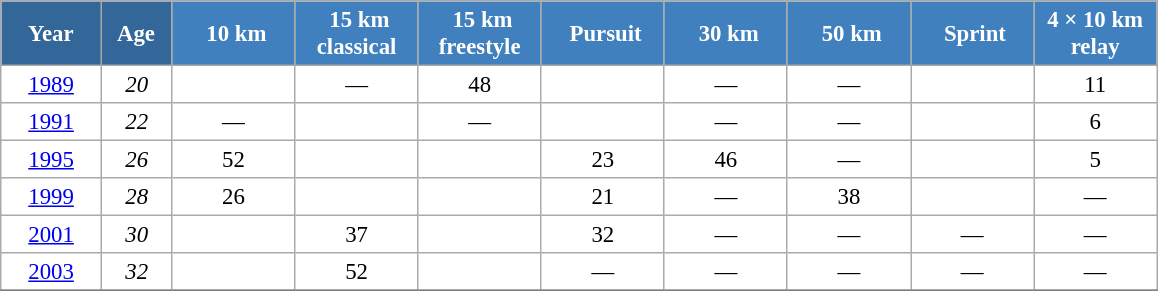<table class="wikitable" style="font-size:95%; text-align:center; border:grey solid 1px; border-collapse:collapse; background:#ffffff;">
<tr>
<th style="background-color:#369; color:white; width:60px;"> Year </th>
<th style="background-color:#369; color:white; width:40px;"> Age </th>
<th style="background-color:#4180be; color:white; width:75px;"> 10 km</th>
<th style="background-color:#4180be; color:white; width:75px;"> 15 km<br> classical </th>
<th style="background-color:#4180be; color:white; width:75px;"> 15 km<br> freestyle </th>
<th style="background-color:#4180be; color:white; width:75px;"> Pursuit</th>
<th style="background-color:#4180be; color:white; width:75px;"> 30 km</th>
<th style="background-color:#4180be; color:white; width:75px;"> 50 km</th>
<th style="background-color:#4180be; color:white; width:75px;"> Sprint</th>
<th style="background-color:#4180be; color:white; width:75px;"> 4 × 10 km <br> relay </th>
</tr>
<tr>
<td><a href='#'>1989</a></td>
<td><em>20</em></td>
<td></td>
<td>—</td>
<td>48</td>
<td></td>
<td>—</td>
<td>—</td>
<td></td>
<td>11</td>
</tr>
<tr>
<td><a href='#'>1991</a></td>
<td><em>22</em></td>
<td>—</td>
<td></td>
<td>—</td>
<td></td>
<td>—</td>
<td>—</td>
<td></td>
<td>6</td>
</tr>
<tr>
<td><a href='#'>1995</a></td>
<td><em>26</em></td>
<td>52</td>
<td></td>
<td></td>
<td>23</td>
<td>46</td>
<td>—</td>
<td></td>
<td>5</td>
</tr>
<tr>
<td><a href='#'>1999</a></td>
<td><em>28</em></td>
<td>26</td>
<td></td>
<td></td>
<td>21</td>
<td>—</td>
<td>38</td>
<td></td>
<td>—</td>
</tr>
<tr>
<td><a href='#'>2001</a></td>
<td><em>30</em></td>
<td></td>
<td>37</td>
<td></td>
<td>32</td>
<td>—</td>
<td>—</td>
<td>—</td>
<td>—</td>
</tr>
<tr>
<td><a href='#'>2003</a></td>
<td><em>32</em></td>
<td></td>
<td>52</td>
<td></td>
<td>—</td>
<td>—</td>
<td>—</td>
<td>—</td>
<td>—</td>
</tr>
<tr>
</tr>
</table>
